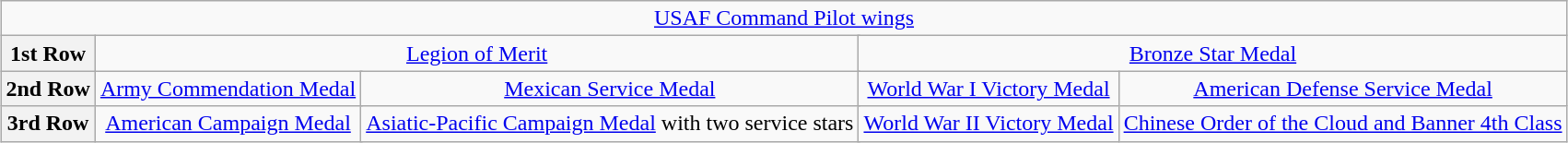<table class="wikitable" style="margin:1em auto; text-align:center;">
<tr>
<td colspan="17"><a href='#'>USAF Command Pilot wings</a></td>
</tr>
<tr>
<th>1st Row</th>
<td colspan="8"><a href='#'>Legion of Merit</a></td>
<td colspan="6"><a href='#'>Bronze Star Medal</a></td>
</tr>
<tr>
<th>2nd Row</th>
<td colspan="4"><a href='#'>Army Commendation Medal</a></td>
<td colspan="4"><a href='#'>Mexican Service Medal</a></td>
<td colspan="4"><a href='#'>World War I Victory Medal</a></td>
<td colspan="4"><a href='#'>American Defense Service Medal</a></td>
</tr>
<tr>
<th>3rd Row</th>
<td colspan="4"><a href='#'>American Campaign Medal</a></td>
<td colspan="4"><a href='#'>Asiatic-Pacific Campaign Medal</a> with two service stars</td>
<td colspan="4"><a href='#'>World War II Victory Medal</a></td>
<td colspan="4"><a href='#'>Chinese Order of the Cloud and Banner 4th Class</a></td>
</tr>
</table>
